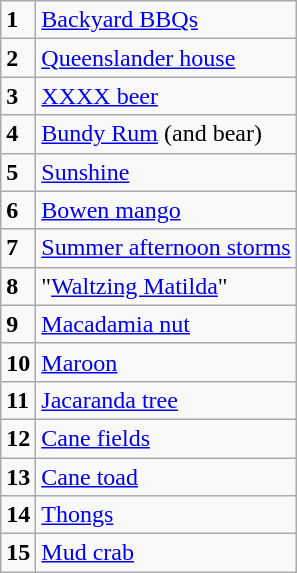<table class="wikitable">
<tr>
<td><strong>1</strong></td>
<td><a href='#'>Backyard BBQs</a></td>
</tr>
<tr>
<td><strong>2</strong></td>
<td><a href='#'>Queenslander house</a></td>
</tr>
<tr>
<td><strong>3</strong></td>
<td><a href='#'>XXXX beer</a></td>
</tr>
<tr>
<td><strong>4</strong></td>
<td><a href='#'>Bundy Rum</a> (and bear)</td>
</tr>
<tr>
<td><strong>5</strong></td>
<td><a href='#'>Sunshine</a></td>
</tr>
<tr>
<td><strong>6</strong></td>
<td><a href='#'>Bowen mango</a></td>
</tr>
<tr>
<td><strong>7</strong></td>
<td><a href='#'>Summer afternoon storms</a></td>
</tr>
<tr>
<td><strong>8</strong></td>
<td>"<a href='#'>Waltzing Matilda</a>"</td>
</tr>
<tr>
<td><strong>9</strong></td>
<td><a href='#'>Macadamia nut</a></td>
</tr>
<tr>
<td><strong>10</strong></td>
<td><a href='#'>Maroon</a></td>
</tr>
<tr>
<td><strong>11</strong></td>
<td><a href='#'>Jacaranda tree</a></td>
</tr>
<tr>
<td><strong>12</strong></td>
<td><a href='#'>Cane fields</a></td>
</tr>
<tr>
<td><strong>13</strong></td>
<td><a href='#'>Cane toad</a></td>
</tr>
<tr>
<td><strong>14</strong></td>
<td><a href='#'>Thongs</a></td>
</tr>
<tr>
<td><strong>15</strong></td>
<td><a href='#'>Mud crab</a></td>
</tr>
</table>
